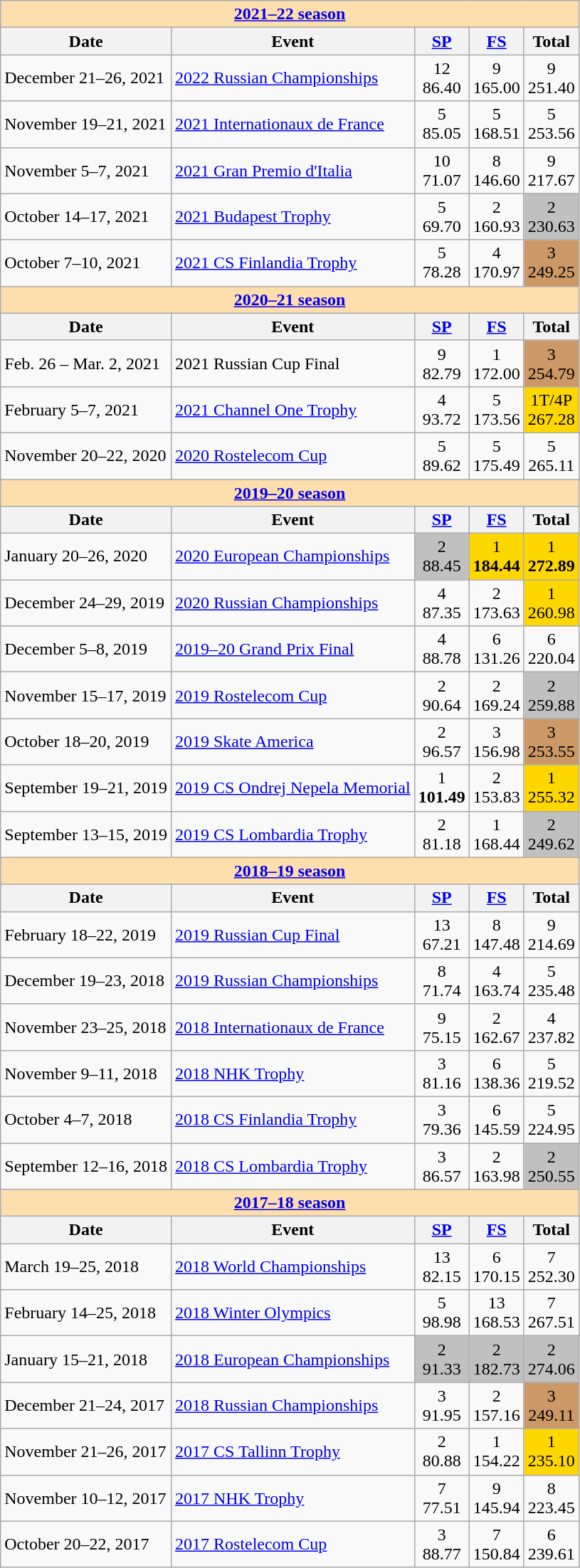<table class="wikitable">
<tr>
<td style="background-color: #ffdead; " colspan=5 align=center><a href='#'><strong>2021–22 season</strong></a></td>
</tr>
<tr>
<th>Date</th>
<th>Event</th>
<th><a href='#'>SP</a></th>
<th><a href='#'>FS</a></th>
<th>Total</th>
</tr>
<tr>
<td>December 21–26, 2021</td>
<td><a href='#'>2022 Russian Championships</a></td>
<td align=center>12 <br> 86.40</td>
<td align=center>9 <br> 165.00</td>
<td align=center>9 <br> 251.40</td>
</tr>
<tr>
<td>November 19–21, 2021</td>
<td><a href='#'>2021 Internationaux de France</a></td>
<td align=center>5 <br> 85.05</td>
<td align=center>5 <br> 168.51</td>
<td align=center>5 <br> 253.56</td>
</tr>
<tr>
<td>November 5–7, 2021</td>
<td><a href='#'>2021 Gran Premio d'Italia</a></td>
<td align=center>10 <br> 71.07</td>
<td align=center>8 <br> 146.60</td>
<td align=center>9 <br> 217.67</td>
</tr>
<tr>
<td>October 14–17, 2021</td>
<td><a href='#'>2021 Budapest Trophy</a></td>
<td align=center>5 <br> 69.70</td>
<td align=center>2 <br> 160.93</td>
<td align=center bgcolor=silver>2 <br> 230.63</td>
</tr>
<tr>
<td>October 7–10, 2021</td>
<td><a href='#'>2021 CS Finlandia Trophy</a></td>
<td align=center>5 <br> 78.28</td>
<td align=center>4 <br> 170.97</td>
<td align=center bgcolor=cc9966>3 <br> 249.25</td>
</tr>
<tr>
<td style="background-color: #ffdead; " colspan=5 align=center><a href='#'><strong>2020–21 season</strong></a></td>
</tr>
<tr>
<th>Date</th>
<th>Event</th>
<th><a href='#'>SP</a></th>
<th><a href='#'>FS</a></th>
<th>Total</th>
</tr>
<tr>
<td>Feb. 26 – Mar. 2, 2021</td>
<td>2021 Russian Cup Final</td>
<td align=center>9 <br> 82.79</td>
<td align=center>1 <br> 172.00</td>
<td align=center bgcolor=cc9966>3 <br> 254.79</td>
</tr>
<tr>
<td>February 5–7, 2021</td>
<td><a href='#'>2021 Channel One Trophy</a></td>
<td align=center>4 <br> 93.72</td>
<td align=center>5 <br> 173.56</td>
<td align=center bgcolor=gold>1T/4P <br> 267.28</td>
</tr>
<tr>
<td>November 20–22, 2020</td>
<td><a href='#'>2020 Rostelecom Cup</a></td>
<td align=center>5 <br> 89.62</td>
<td align=center>5 <br> 175.49</td>
<td align=center>5 <br> 265.11</td>
</tr>
<tr>
<td style="background-color: #ffdead; " colspan=5 align=center><a href='#'><strong>2019–20 season</strong></a></td>
</tr>
<tr>
<th>Date</th>
<th>Event</th>
<th><a href='#'>SP</a></th>
<th><a href='#'>FS</a></th>
<th>Total</th>
</tr>
<tr>
<td>January 20–26, 2020</td>
<td><a href='#'>2020 European Championships</a></td>
<td align=center bgcolor=silver>2 <br> 88.45</td>
<td align=center bgcolor=gold>1 <br> <strong>184.44</strong></td>
<td align=center bgcolor=gold>1 <br> <strong>272.89</strong></td>
</tr>
<tr>
<td>December 24–29, 2019</td>
<td><a href='#'>2020 Russian Championships</a></td>
<td align=center>4 <br> 87.35</td>
<td align=center>2 <br>  173.63</td>
<td align=center bgcolor=gold>1 <br> 260.98</td>
</tr>
<tr>
<td>December 5–8, 2019</td>
<td><a href='#'>2019–20 Grand Prix Final</a></td>
<td align=center>4 <br> 88.78</td>
<td align=center>6 <br> 131.26</td>
<td align=center>6 <br> 220.04</td>
</tr>
<tr>
<td>November 15–17, 2019</td>
<td><a href='#'>2019 Rostelecom Cup</a></td>
<td align=center>2 <br> 90.64</td>
<td align=center>2 <br> 169.24</td>
<td align=center bgcolor=silver>2 <br> 259.88</td>
</tr>
<tr>
<td>October 18–20, 2019</td>
<td><a href='#'>2019 Skate America</a></td>
<td align=center>2 <br> 96.57</td>
<td align=center>3 <br> 156.98</td>
<td align=center bgcolor="#cc9966">3 <br> 253.55</td>
</tr>
<tr>
<td>September 19–21, 2019</td>
<td><a href='#'>2019 CS Ondrej Nepela Memorial</a></td>
<td align=center>1 <br> <strong>101.49</strong></td>
<td align=center>2 <br> 153.83</td>
<td align=center bgcolor=gold>1 <br> 255.32</td>
</tr>
<tr>
<td>September 13–15, 2019</td>
<td><a href='#'>2019 CS Lombardia Trophy</a></td>
<td align=center>2 <br> 81.18</td>
<td align=center>1 <br> 168.44</td>
<td align=center bgcolor=silver>2 <br> 249.62</td>
</tr>
<tr>
<td style="background-color: #ffdead; " colspan=5 align=center><a href='#'><strong>2018–19 season</strong></a></td>
</tr>
<tr>
<th>Date</th>
<th>Event</th>
<th><a href='#'>SP</a></th>
<th><a href='#'>FS</a></th>
<th>Total</th>
</tr>
<tr>
<td>February 18–22, 2019</td>
<td><a href='#'>2019 Russian Cup Final</a></td>
<td align=center>13 <br> 67.21</td>
<td align=center>8 <br> 147.48</td>
<td align=center>9 <br> 214.69</td>
</tr>
<tr>
<td>December 19–23, 2018</td>
<td><a href='#'>2019 Russian Championships</a></td>
<td align=center>8 <br> 71.74</td>
<td align=center>4 <br> 163.74</td>
<td align=center>5 <br> 235.48</td>
</tr>
<tr>
<td>November 23–25, 2018</td>
<td><a href='#'>2018 Internationaux de France</a></td>
<td align=center>9 <br> 75.15</td>
<td align=center>2 <br> 162.67</td>
<td align=center>4 <br> 237.82</td>
</tr>
<tr>
<td>November 9–11, 2018</td>
<td><a href='#'>2018 NHK Trophy</a></td>
<td align=center>3 <br> 81.16</td>
<td align=center>6 <br> 138.36</td>
<td align=center>5 <br> 219.52</td>
</tr>
<tr>
<td>October 4–7, 2018</td>
<td><a href='#'>2018 CS Finlandia Trophy</a></td>
<td align=center>3 <br> 79.36</td>
<td align=center>6 <br> 145.59</td>
<td align=center>5 <br> 224.95</td>
</tr>
<tr>
<td>September 12–16, 2018</td>
<td><a href='#'>2018 CS Lombardia Trophy</a></td>
<td align=center>3 <br> 86.57</td>
<td align=center>2 <br> 163.98</td>
<td align=center bgcolor=silver>2 <br> 250.55</td>
</tr>
<tr>
<td style="background-color: #ffdead; " colspan=5 align=center><a href='#'><strong>2017–18 season</strong></a></td>
</tr>
<tr>
<th>Date</th>
<th>Event</th>
<th><a href='#'>SP</a></th>
<th><a href='#'>FS</a></th>
<th>Total</th>
</tr>
<tr>
<td>March 19–25, 2018</td>
<td><a href='#'>2018 World Championships</a></td>
<td align=center>13 <br> 82.15</td>
<td align=center>6  <br> 170.15</td>
<td align=center>7  <br> 252.30</td>
</tr>
<tr>
<td>February 14–25, 2018</td>
<td><a href='#'>2018 Winter Olympics</a></td>
<td align=center>5 <br> 98.98</td>
<td align=center>13 <br> 168.53</td>
<td align=center>7 <br> 267.51</td>
</tr>
<tr>
<td>January 15–21, 2018</td>
<td><a href='#'>2018 European Championships</a></td>
<td align=center bgcolor=silver>2 <br> 91.33</td>
<td align=center bgcolor=silver>2 <br> 182.73</td>
<td align=center bgcolor=silver>2 <br> 274.06</td>
</tr>
<tr>
<td>December 21–24, 2017</td>
<td><a href='#'>2018 Russian Championships</a></td>
<td align=center>3 <br> 91.95</td>
<td align=center>2 <br> 157.16</td>
<td align="center" bgcolor="#cc9966">3 <br> 249.11</td>
</tr>
<tr>
<td>November 21–26, 2017</td>
<td><a href='#'>2017 CS Tallinn Trophy</a></td>
<td align=center>2 <br> 80.88</td>
<td align=center>1 <br> 154.22</td>
<td align=center bgcolor=gold>1 <br> 235.10</td>
</tr>
<tr>
<td>November 10–12, 2017</td>
<td><a href='#'>2017 NHK Trophy</a></td>
<td align=center>7 <br> 77.51</td>
<td align=center>9 <br> 145.94</td>
<td align=center>8 <br> 223.45</td>
</tr>
<tr>
<td>October 20–22, 2017</td>
<td><a href='#'>2017 Rostelecom Cup</a></td>
<td align=center>3 <br> 88.77</td>
<td align=center>7 <br> 150.84</td>
<td align=center>6 <br> 239.61</td>
</tr>
</table>
